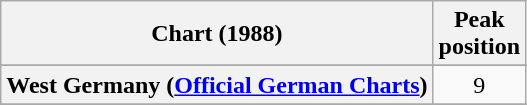<table class="wikitable sortable plainrowheaders" style="text-align:center">
<tr>
<th scope="col">Chart (1988)</th>
<th scope="col">Peak<br>position</th>
</tr>
<tr>
</tr>
<tr>
</tr>
<tr>
<th scope="row">West Germany (<a href='#'>Official German Charts</a>)<br></th>
<td align="center">9</td>
</tr>
<tr>
</tr>
</table>
